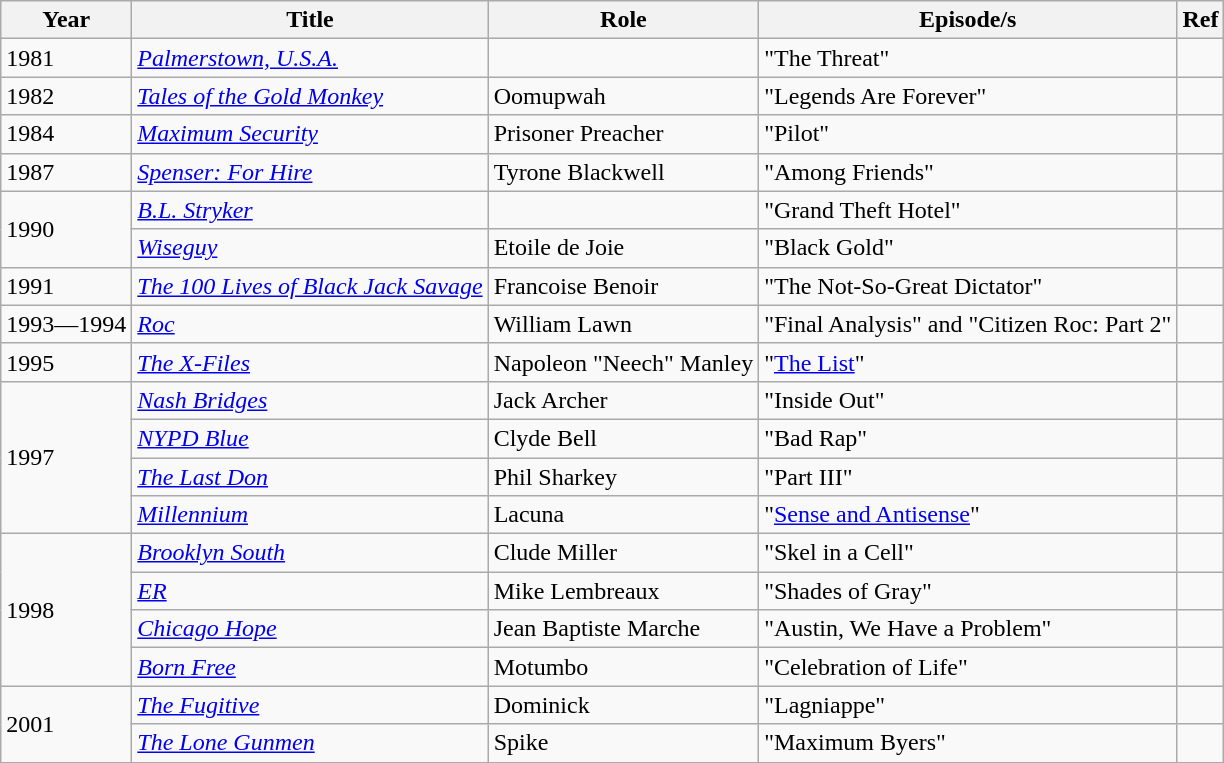<table class="wikitable sortable">
<tr>
<th>Year</th>
<th>Title</th>
<th>Role</th>
<th>Episode/s</th>
<th>Ref</th>
</tr>
<tr>
<td>1981</td>
<td><em><a href='#'>Palmerstown, U.S.A.</a></em></td>
<td></td>
<td>"The Threat"</td>
<td></td>
</tr>
<tr>
<td>1982</td>
<td><em><a href='#'>Tales of the Gold Monkey</a></em></td>
<td>Oomupwah</td>
<td>"Legends Are Forever"</td>
<td></td>
</tr>
<tr>
<td>1984</td>
<td><em><a href='#'>Maximum Security</a></em></td>
<td>Prisoner Preacher</td>
<td>"Pilot"</td>
<td></td>
</tr>
<tr>
<td>1987</td>
<td><em><a href='#'>Spenser: For Hire</a></em></td>
<td>Tyrone Blackwell</td>
<td>"Among Friends"</td>
<td></td>
</tr>
<tr>
<td rowspan="2">1990</td>
<td><em><a href='#'>B.L. Stryker</a></em></td>
<td></td>
<td>"Grand Theft Hotel"</td>
<td></td>
</tr>
<tr>
<td><em><a href='#'>Wiseguy</a></em></td>
<td>Etoile de Joie</td>
<td>"Black Gold"</td>
<td></td>
</tr>
<tr>
<td>1991</td>
<td><em><a href='#'>The 100 Lives of Black Jack Savage</a></em></td>
<td>Francoise Benoir</td>
<td>"The Not-So-Great Dictator"</td>
<td></td>
</tr>
<tr>
<td>1993—1994</td>
<td><em><a href='#'>Roc</a></em></td>
<td>William Lawn</td>
<td>"Final Analysis" and "Citizen Roc: Part 2"</td>
<td></td>
</tr>
<tr>
<td>1995</td>
<td><em><a href='#'>The X-Files</a></em></td>
<td>Napoleon "Neech" Manley</td>
<td>"<a href='#'>The List</a>"</td>
<td></td>
</tr>
<tr>
<td rowspan="4">1997</td>
<td><em><a href='#'>Nash Bridges</a></em></td>
<td>Jack Archer</td>
<td>"Inside Out"</td>
<td></td>
</tr>
<tr>
<td><em><a href='#'>NYPD Blue</a></em></td>
<td>Clyde Bell</td>
<td>"Bad Rap"</td>
<td></td>
</tr>
<tr>
<td><em><a href='#'>The Last Don</a></em></td>
<td>Phil Sharkey</td>
<td>"Part III"</td>
<td></td>
</tr>
<tr>
<td><em><a href='#'>Millennium</a></em></td>
<td>Lacuna</td>
<td>"<a href='#'>Sense and Antisense</a>"</td>
<td></td>
</tr>
<tr>
<td rowspan="4">1998</td>
<td><em><a href='#'>Brooklyn South</a></em></td>
<td>Clude Miller</td>
<td>"Skel in a Cell"</td>
<td></td>
</tr>
<tr>
<td><em><a href='#'>ER</a></em></td>
<td>Mike Lembreaux</td>
<td>"Shades of Gray"</td>
<td></td>
</tr>
<tr>
<td><em><a href='#'>Chicago Hope</a></em></td>
<td>Jean Baptiste Marche</td>
<td>"Austin, We Have a Problem"</td>
<td></td>
</tr>
<tr>
<td><em><a href='#'>Born Free</a></em></td>
<td>Motumbo</td>
<td>"Celebration of Life"</td>
<td></td>
</tr>
<tr>
<td rowspan="2">2001</td>
<td><em><a href='#'>The Fugitive</a></em></td>
<td>Dominick</td>
<td>"Lagniappe"</td>
<td></td>
</tr>
<tr>
<td><em><a href='#'>The Lone Gunmen</a></em></td>
<td>Spike</td>
<td>"Maximum Byers"</td>
<td></td>
</tr>
</table>
